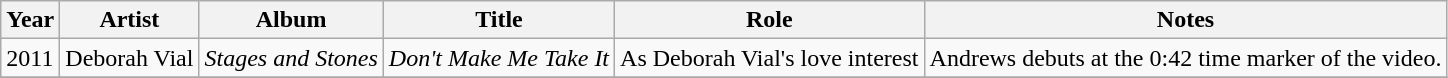<table class="wikitable sortable">
<tr>
<th>Year</th>
<th>Artist</th>
<th>Album</th>
<th>Title</th>
<th class="unsortable">Role</th>
<th class="unsortable">Notes</th>
</tr>
<tr>
<td>2011</td>
<td>Deborah Vial</td>
<td><em>Stages and Stones</em></td>
<td><em>Don't Make Me Take It</em></td>
<td>As Deborah Vial's love interest</td>
<td>Andrews debuts at the 0:42 time marker of the video.</td>
</tr>
<tr>
</tr>
</table>
